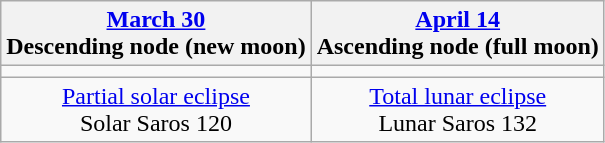<table class="wikitable">
<tr>
<th><a href='#'>March 30</a><br>Descending node (new moon)<br></th>
<th><a href='#'>April 14</a><br>Ascending node (full moon)<br></th>
</tr>
<tr>
<td></td>
<td></td>
</tr>
<tr align=center>
<td><a href='#'>Partial solar eclipse</a><br>Solar Saros 120</td>
<td><a href='#'>Total lunar eclipse</a><br>Lunar Saros 132</td>
</tr>
</table>
